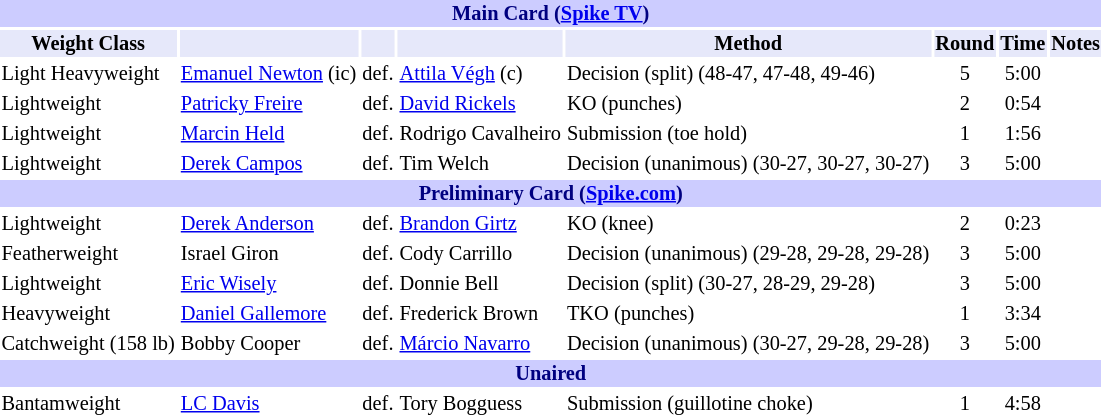<table class="toccolours" style="font-size: 85%;">
<tr>
<th colspan="8" style="background:#ccf; color:navy; text-align:center;"><strong>Main Card (<a href='#'>Spike TV</a>)</strong></th>
</tr>
<tr>
<th style="background:#e6e8fa; color:#000; text-align:center;">Weight Class</th>
<th style="background:#e6e8fa; color:#000; text-align:center;"></th>
<th style="background:#e6e8fa; color:#000; text-align:center;"></th>
<th style="background:#e6e8fa; color:#000; text-align:center;"></th>
<th style="background:#e6e8fa; color:#000; text-align:center;">Method</th>
<th style="background:#e6e8fa; color:#000; text-align:center;">Round</th>
<th style="background:#e6e8fa; color:#000; text-align:center;">Time</th>
<th style="background:#e6e8fa; color:#000; text-align:center;">Notes</th>
</tr>
<tr>
<td>Light Heavyweight</td>
<td><a href='#'>Emanuel Newton</a> (ic)</td>
<td align=center>def.</td>
<td><a href='#'>Attila Végh</a> (c)</td>
<td>Decision (split) (48-47, 47-48, 49-46)</td>
<td align=center>5</td>
<td align=center>5:00</td>
<td></td>
</tr>
<tr>
<td>Lightweight</td>
<td><a href='#'>Patricky Freire</a></td>
<td align=center>def.</td>
<td><a href='#'>David Rickels</a></td>
<td>KO (punches)</td>
<td align=center>2</td>
<td align=center>0:54</td>
<td></td>
</tr>
<tr>
<td>Lightweight</td>
<td><a href='#'>Marcin Held</a></td>
<td align=center>def.</td>
<td>Rodrigo Cavalheiro</td>
<td>Submission (toe hold)</td>
<td align=center>1</td>
<td align=center>1:56</td>
<td></td>
</tr>
<tr>
<td>Lightweight</td>
<td><a href='#'>Derek Campos</a></td>
<td align=center>def.</td>
<td>Tim Welch</td>
<td>Decision (unanimous) (30-27, 30-27, 30-27)</td>
<td align=center>3</td>
<td align=center>5:00</td>
<td></td>
</tr>
<tr>
<th colspan="8" style="background:#ccf; color:navy; text-align:center;"><strong>Preliminary Card (<a href='#'>Spike.com</a>)</strong></th>
</tr>
<tr>
<td>Lightweight</td>
<td><a href='#'>Derek Anderson</a></td>
<td align=center>def.</td>
<td><a href='#'>Brandon Girtz</a></td>
<td>KO (knee)</td>
<td align=center>2</td>
<td align=center>0:23</td>
<td></td>
</tr>
<tr>
<td>Featherweight</td>
<td>Israel Giron</td>
<td align=center>def.</td>
<td>Cody Carrillo</td>
<td>Decision (unanimous) (29-28, 29-28, 29-28)</td>
<td align=center>3</td>
<td align=center>5:00</td>
<td></td>
</tr>
<tr>
<td>Lightweight</td>
<td><a href='#'>Eric Wisely</a></td>
<td align=center>def.</td>
<td>Donnie Bell</td>
<td>Decision (split) (30-27, 28-29, 29-28)</td>
<td align=center>3</td>
<td align=center>5:00</td>
<td></td>
</tr>
<tr>
<td>Heavyweight</td>
<td><a href='#'>Daniel Gallemore</a></td>
<td align=center>def.</td>
<td>Frederick Brown</td>
<td>TKO (punches)</td>
<td align=center>1</td>
<td align=center>3:34</td>
<td></td>
</tr>
<tr>
<td>Catchweight (158 lb)</td>
<td>Bobby Cooper</td>
<td align=center>def.</td>
<td><a href='#'>Márcio Navarro</a></td>
<td>Decision (unanimous) (30-27, 29-28, 29-28)</td>
<td align=center>3</td>
<td align=center>5:00</td>
<td></td>
</tr>
<tr>
<th colspan="8" style="background:#ccf; color:navy; text-align:center;"><strong>Unaired</strong></th>
</tr>
<tr>
<td>Bantamweight</td>
<td><a href='#'>LC Davis</a></td>
<td align=center>def.</td>
<td>Tory Bogguess</td>
<td>Submission (guillotine choke)</td>
<td align=center>1</td>
<td align=center>4:58</td>
<td></td>
</tr>
</table>
